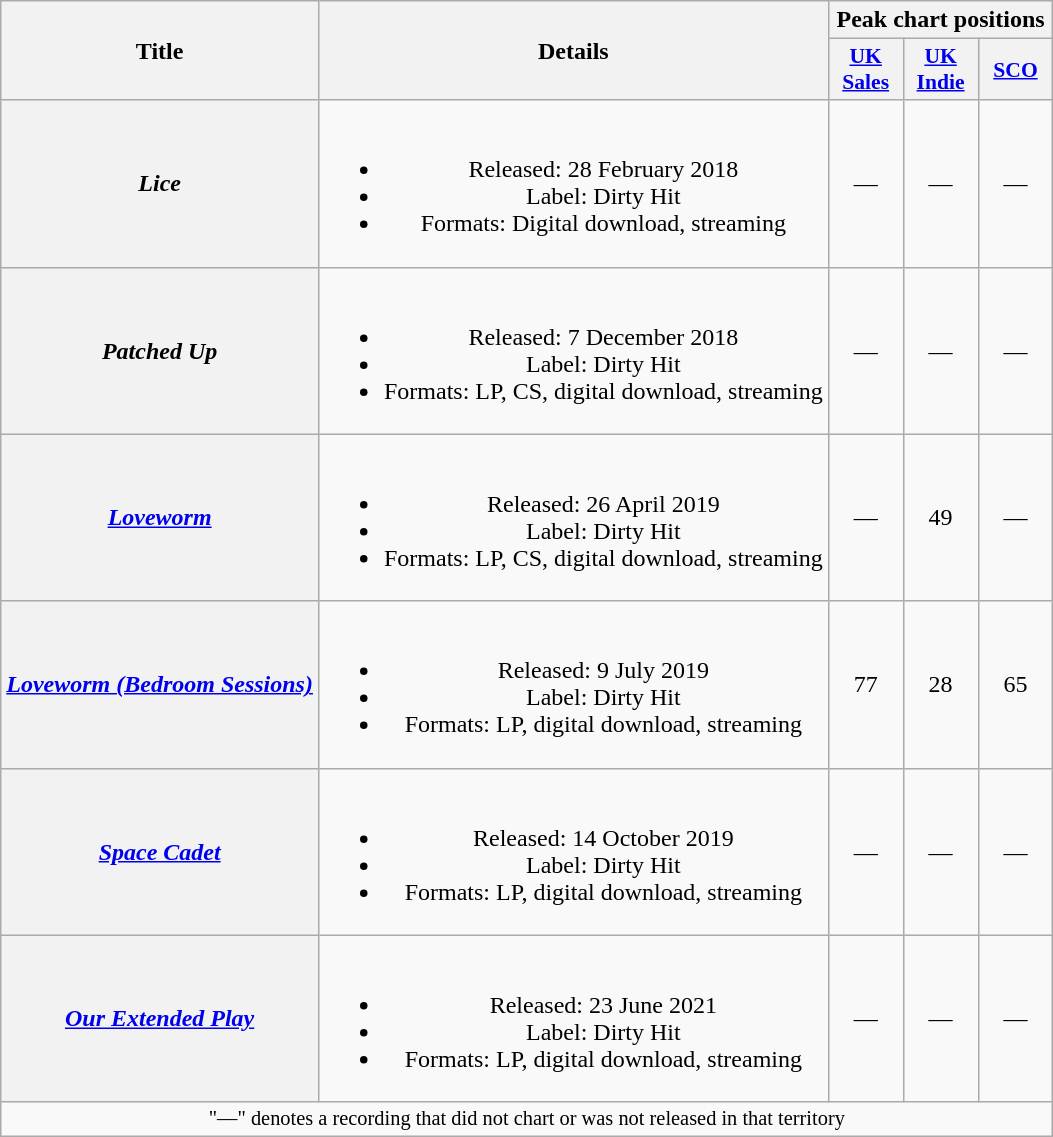<table class="wikitable plainrowheaders" style="text-align:center;">
<tr>
<th scope="col" rowspan="2">Title</th>
<th scope="col" rowspan="2">Details</th>
<th scope="col" colspan="3">Peak chart positions</th>
</tr>
<tr>
<th scope="col" style="width:3em;font-size:90%;"><a href='#'>UK<br>Sales</a><br></th>
<th scope="col" style="width:3em;font-size:90%;"><a href='#'>UK<br>Indie</a><br></th>
<th scope="col" style="width:3em;font-size:90%;"><a href='#'>SCO</a><br></th>
</tr>
<tr>
<th scope="row"><em>Lice</em></th>
<td><br><ul><li>Released: 28 February 2018</li><li>Label: Dirty Hit</li><li>Formats: Digital download, streaming</li></ul></td>
<td>—</td>
<td>—</td>
<td>—</td>
</tr>
<tr>
<th scope="row"><em>Patched Up</em></th>
<td><br><ul><li>Released: 7 December 2018</li><li>Label: Dirty Hit</li><li>Formats: LP, CS, digital download, streaming</li></ul></td>
<td>—</td>
<td>—</td>
<td>—</td>
</tr>
<tr>
<th scope="row"><em><a href='#'>Loveworm</a></em></th>
<td><br><ul><li>Released: 26 April 2019</li><li>Label: Dirty Hit</li><li>Formats: LP, CS, digital download, streaming</li></ul></td>
<td>—</td>
<td>49</td>
<td>—</td>
</tr>
<tr>
<th scope="row"><em><a href='#'>Loveworm (Bedroom Sessions)</a></em></th>
<td><br><ul><li>Released: 9 July 2019</li><li>Label: Dirty Hit</li><li>Formats: LP, digital download, streaming</li></ul></td>
<td>77</td>
<td>28</td>
<td>65</td>
</tr>
<tr>
<th scope="row"><em><a href='#'>Space Cadet</a></em></th>
<td><br><ul><li>Released: 14 October 2019</li><li>Label: Dirty Hit</li><li>Formats: LP, digital download, streaming</li></ul></td>
<td>—</td>
<td>—</td>
<td>—</td>
</tr>
<tr>
<th scope="row"><em><a href='#'>Our Extended Play</a></em></th>
<td><br><ul><li>Released: 23 June 2021</li><li>Label: Dirty Hit</li><li>Formats: LP, digital download, streaming</li></ul></td>
<td>—</td>
<td>—</td>
<td>—</td>
</tr>
<tr>
<td colspan="13" style="font-size:85%">"—" denotes a recording that did not chart or was not released in that territory</td>
</tr>
</table>
